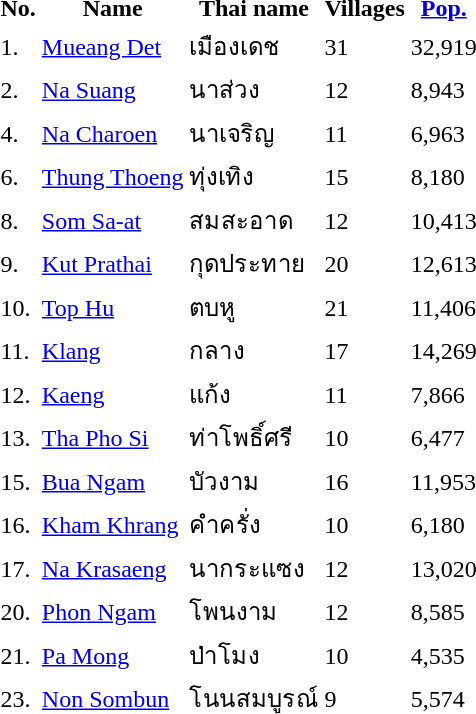<table>
<tr>
<th>No.</th>
<th>Name</th>
<th>Thai name</th>
<th>Villages</th>
<th><a href='#'>Pop.</a></th>
</tr>
<tr>
<td>1.</td>
<td><a href='#'>Mueang Det</a></td>
<td>เมืองเดช</td>
<td>31</td>
<td>32,919</td>
<td></td>
</tr>
<tr>
<td>2.</td>
<td><a href='#'>Na Suang</a></td>
<td>นาส่วง</td>
<td>12</td>
<td>8,943</td>
<td></td>
</tr>
<tr>
<td>4.</td>
<td><a href='#'>Na Charoen</a></td>
<td>นาเจริญ</td>
<td>11</td>
<td>6,963</td>
<td></td>
</tr>
<tr>
<td>6.</td>
<td><a href='#'>Thung Thoeng</a></td>
<td>ทุ่งเทิง</td>
<td>15</td>
<td>8,180</td>
<td></td>
</tr>
<tr>
<td>8.</td>
<td><a href='#'>Som Sa-at</a></td>
<td>สมสะอาด</td>
<td>12</td>
<td>10,413</td>
<td></td>
</tr>
<tr>
<td>9.</td>
<td><a href='#'>Kut Prathai</a></td>
<td>กุดประทาย</td>
<td>20</td>
<td>12,613</td>
<td></td>
</tr>
<tr>
<td>10.</td>
<td><a href='#'>Top Hu</a></td>
<td>ตบหู</td>
<td>21</td>
<td>11,406</td>
<td></td>
</tr>
<tr>
<td>11.</td>
<td><a href='#'>Klang</a></td>
<td>กลาง</td>
<td>17</td>
<td>14,269</td>
<td></td>
</tr>
<tr>
<td>12.</td>
<td><a href='#'>Kaeng</a></td>
<td>แก้ง</td>
<td>11</td>
<td>7,866</td>
<td></td>
</tr>
<tr>
<td>13.</td>
<td><a href='#'>Tha Pho Si</a></td>
<td>ท่าโพธิ์ศรี</td>
<td>10</td>
<td>6,477</td>
<td></td>
</tr>
<tr>
<td>15.</td>
<td><a href='#'>Bua Ngam</a></td>
<td>บัวงาม</td>
<td>16</td>
<td>11,953</td>
<td></td>
</tr>
<tr>
<td>16.</td>
<td><a href='#'>Kham Khrang</a></td>
<td>คำครั่ง</td>
<td>10</td>
<td>6,180</td>
<td></td>
</tr>
<tr>
<td>17.</td>
<td><a href='#'>Na Krasaeng</a></td>
<td>นากระแซง</td>
<td>12</td>
<td>13,020</td>
<td></td>
</tr>
<tr>
<td>20.</td>
<td><a href='#'>Phon Ngam</a></td>
<td>โพนงาม</td>
<td>12</td>
<td>8,585</td>
<td></td>
</tr>
<tr>
<td>21.</td>
<td><a href='#'>Pa Mong</a></td>
<td>ป่าโมง</td>
<td>10</td>
<td>4,535</td>
<td></td>
</tr>
<tr>
<td>23.</td>
<td><a href='#'>Non Sombun</a></td>
<td>โนนสมบูรณ์</td>
<td>9</td>
<td>5,574</td>
<td></td>
</tr>
</table>
